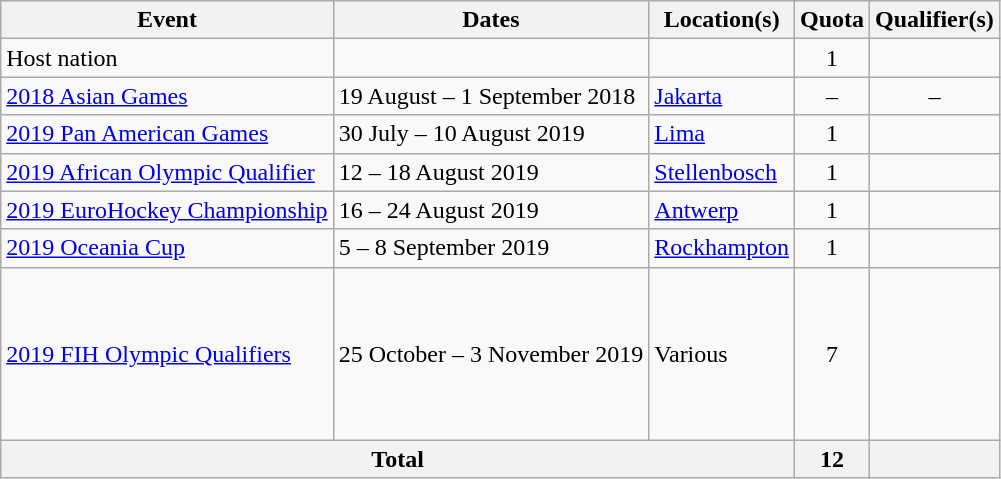<table class=wikitable>
<tr>
<th>Event</th>
<th>Dates</th>
<th>Location(s)</th>
<th>Quota</th>
<th>Qualifier(s)</th>
</tr>
<tr>
<td>Host nation</td>
<td></td>
<td></td>
<td align=center>1</td>
<td></td>
</tr>
<tr>
<td><a href='#'>2018 Asian Games</a></td>
<td>19 August – 1 September 2018</td>
<td> <a href='#'>Jakarta</a></td>
<td align=center>–</td>
<td align=center>–</td>
</tr>
<tr>
<td><a href='#'>2019 Pan American Games</a></td>
<td>30 July – 10 August 2019</td>
<td> <a href='#'>Lima</a></td>
<td align=center>1</td>
<td></td>
</tr>
<tr>
<td><a href='#'>2019 African Olympic Qualifier</a></td>
<td>12 – 18 August 2019</td>
<td> <a href='#'>Stellenbosch</a></td>
<td align=center>1</td>
<td></td>
</tr>
<tr>
<td><a href='#'>2019 EuroHockey Championship</a></td>
<td>16 – 24 August 2019</td>
<td> <a href='#'>Antwerp</a></td>
<td align=center>1</td>
<td></td>
</tr>
<tr>
<td><a href='#'>2019 Oceania Cup</a></td>
<td>5 – 8 September 2019</td>
<td> <a href='#'>Rockhampton</a></td>
<td align=center>1</td>
<td></td>
</tr>
<tr>
<td><a href='#'>2019 FIH Olympic Qualifiers</a></td>
<td>25 October – 3 November 2019</td>
<td>Various</td>
<td align=center>7</td>
<td><br><br><br><br><br><br></td>
</tr>
<tr>
<th colspan=3>Total</th>
<th>12</th>
<th></th>
</tr>
</table>
